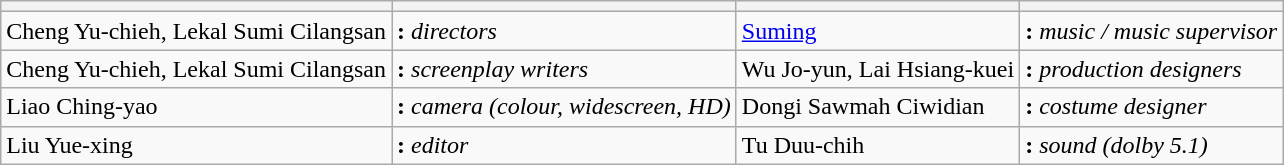<table class=wikitable>
<tr>
<th></th>
<th></th>
<th></th>
<th></th>
</tr>
<tr>
<td>Cheng Yu-chieh, Lekal Sumi Cilangsan</td>
<td><strong>:</strong> <em>directors</em></td>
<td><a href='#'>Suming</a></td>
<td><strong>:</strong> <em>music / music supervisor</em></td>
</tr>
<tr>
<td>Cheng Yu-chieh, Lekal Sumi Cilangsan</td>
<td><strong>:</strong> <em>screenplay writers</em></td>
<td>Wu Jo-yun, Lai Hsiang-kuei</td>
<td><strong>:</strong> <em>production designers</em></td>
</tr>
<tr>
<td>Liao Ching-yao</td>
<td><strong>:</strong> <em>camera (colour, widescreen, HD)</em></td>
<td>Dongi Sawmah Ciwidian</td>
<td><strong>:</strong> <em>costume designer</em></td>
</tr>
<tr>
<td>Liu Yue-xing</td>
<td><strong>:</strong> <em>editor</em></td>
<td>Tu Duu-chih</td>
<td><strong>:</strong> <em>sound (dolby 5.1)</em></td>
</tr>
</table>
